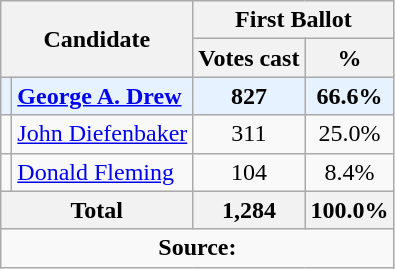<table class="wikitable">
<tr>
<th rowspan="2" colspan="2">Candidate</th>
<th colspan = "2">First Ballot</th>
</tr>
<tr>
<th>Votes cast</th>
<th>%</th>
</tr>
<tr style="background:#E6F2FF">
<td></td>
<td><strong><a href='#'>George A. Drew</a></strong></td>
<td align = "center"><strong>827</strong></td>
<td align = "center"><strong>66.6%</strong></td>
</tr>
<tr>
<td></td>
<td><a href='#'>John Diefenbaker</a></td>
<td align = "center">311</td>
<td align = "center">25.0%</td>
</tr>
<tr>
<td></td>
<td><a href='#'>Donald Fleming</a></td>
<td align = "center">104</td>
<td align = "center">8.4%</td>
</tr>
<tr>
<th colspan = "2">Total</th>
<th align = "center">1,284</th>
<th align = "center">100.0%</th>
</tr>
<tr>
<td align="center" colspan=12><strong>Source:</strong>  </td>
</tr>
</table>
